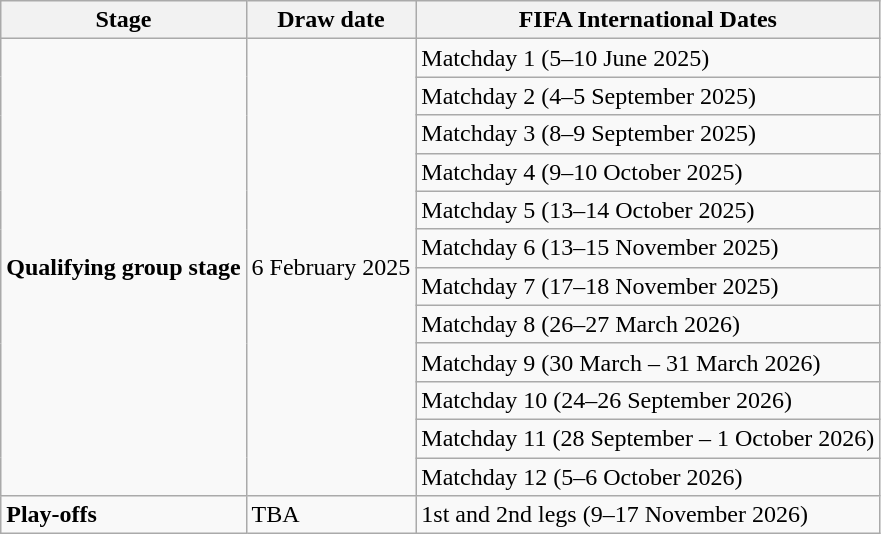<table class="wikitable">
<tr>
<th>Stage</th>
<th>Draw date</th>
<th>FIFA International Dates</th>
</tr>
<tr>
<td rowspan="12"><strong>Qualifying group stage</strong></td>
<td rowspan="12">6 February 2025</td>
<td>Matchday 1 (5–10 June 2025)</td>
</tr>
<tr>
<td>Matchday 2 (4–5 September 2025)</td>
</tr>
<tr>
<td>Matchday 3 (8–9 September 2025)</td>
</tr>
<tr>
<td>Matchday 4 (9–10 October 2025)</td>
</tr>
<tr>
<td>Matchday 5 (13–14 October 2025)</td>
</tr>
<tr>
<td>Matchday 6 (13–15 November 2025)</td>
</tr>
<tr>
<td>Matchday 7 (17–18 November 2025)</td>
</tr>
<tr>
<td>Matchday 8 (26–27 March 2026)</td>
</tr>
<tr>
<td>Matchday 9 (30 March – 31 March 2026)</td>
</tr>
<tr>
<td>Matchday 10 (24–26 September 2026)</td>
</tr>
<tr>
<td>Matchday 11 (28 September – 1 October 2026)</td>
</tr>
<tr>
<td>Matchday 12 (5–6 October 2026)</td>
</tr>
<tr>
<td><strong>Play-offs</strong></td>
<td>TBA</td>
<td>1st and 2nd legs (9–17 November 2026)</td>
</tr>
</table>
